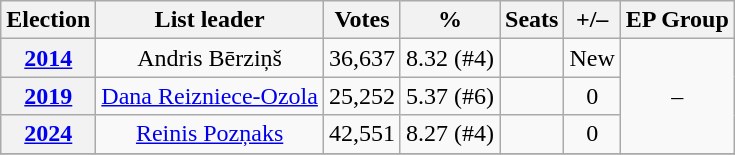<table class=wikitable style=text-align:center>
<tr>
<th>Election</th>
<th>List leader</th>
<th>Votes</th>
<th>%</th>
<th>Seats</th>
<th>+/–</th>
<th>EP Group</th>
</tr>
<tr>
<th><a href='#'>2014</a></th>
<td>Andris Bērziņš</td>
<td>36,637</td>
<td>8.32 (#4)</td>
<td></td>
<td>New</td>
<td rowspan=3>–</td>
</tr>
<tr>
<th><a href='#'>2019</a></th>
<td><a href='#'>Dana Reizniece-Ozola</a></td>
<td>25,252</td>
<td>5.37 (#6)</td>
<td></td>
<td> 0</td>
</tr>
<tr>
<th><a href='#'>2024</a></th>
<td><a href='#'>Reinis Pozņaks</a></td>
<td>42,551</td>
<td>8.27 (#4)</td>
<td></td>
<td> 0</td>
</tr>
<tr>
</tr>
</table>
